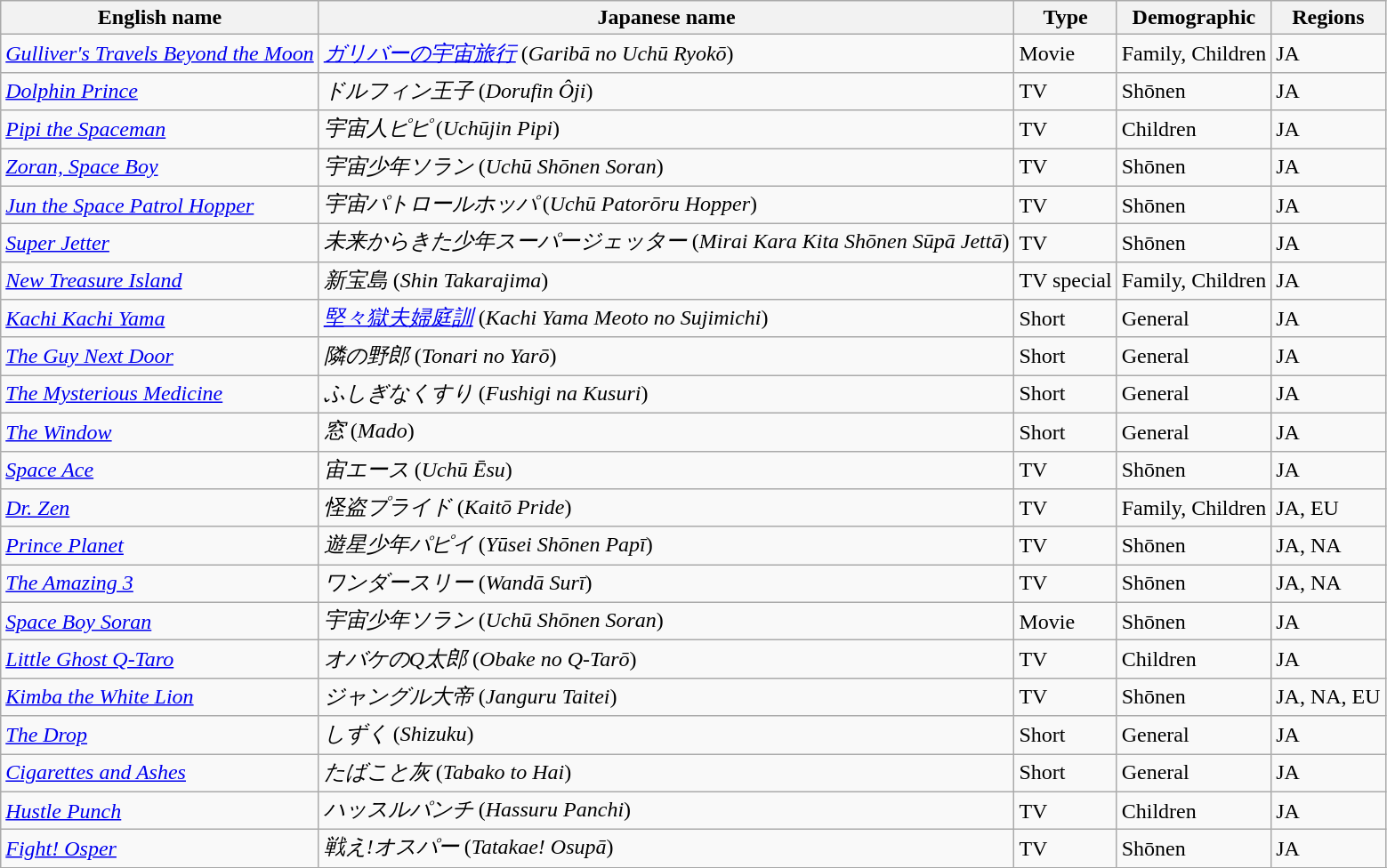<table class="wikitable sortable" border="1">
<tr>
<th>English name</th>
<th>Japanese name</th>
<th>Type</th>
<th>Demographic</th>
<th>Regions</th>
</tr>
<tr>
<td><em><a href='#'>Gulliver's Travels Beyond the Moon</a></em></td>
<td><em><a href='#'>ガリバーの宇宙旅行</a></em> (<em>Garibā no Uchū Ryokō</em>)</td>
<td>Movie</td>
<td>Family, Children</td>
<td>JA</td>
</tr>
<tr>
<td><em><a href='#'>Dolphin Prince</a></em></td>
<td><em>ドルフィン王子</em> (<em>Dorufin Ôji</em>)</td>
<td>TV</td>
<td>Shōnen</td>
<td>JA</td>
</tr>
<tr>
<td><em><a href='#'>Pipi the Spaceman</a></em></td>
<td><em>宇宙人ピピ</em> (<em>Uchūjin Pipi</em>)</td>
<td>TV</td>
<td>Children</td>
<td>JA</td>
</tr>
<tr>
<td><em><a href='#'>Zoran, Space Boy</a></em></td>
<td><em>宇宙少年ソラン</em> (<em>Uchū Shōnen Soran</em>)</td>
<td>TV</td>
<td>Shōnen</td>
<td>JA</td>
</tr>
<tr>
<td><em><a href='#'>Jun the Space Patrol Hopper</a></em></td>
<td><em>宇宙パトロールホッパ</em> (<em>Uchū Patorōru Hopper</em>)</td>
<td>TV</td>
<td>Shōnen</td>
<td>JA</td>
</tr>
<tr>
<td><em><a href='#'>Super Jetter</a></em></td>
<td><em>未来からきた少年スーパージェッター</em> (<em>Mirai Kara Kita Shōnen Sūpā Jettā</em>)</td>
<td>TV</td>
<td>Shōnen</td>
<td>JA</td>
</tr>
<tr>
<td><em><a href='#'>New Treasure Island</a></em></td>
<td><em>新宝島</em> (<em>Shin Takarajima</em>)</td>
<td>TV special</td>
<td>Family, Children</td>
<td>JA</td>
</tr>
<tr>
<td><em><a href='#'>Kachi Kachi Yama</a></em></td>
<td><em><a href='#'>堅々獄夫婦庭訓</a></em> (<em>Kachi Yama Meoto no Sujimichi</em>)</td>
<td>Short</td>
<td>General</td>
<td>JA</td>
</tr>
<tr>
<td><em><a href='#'>The Guy Next Door</a></em></td>
<td><em>隣の野郎</em> (<em>Tonari no Yarō</em>)</td>
<td>Short</td>
<td>General</td>
<td>JA</td>
</tr>
<tr>
<td><em><a href='#'>The Mysterious Medicine</a></em></td>
<td><em>ふしぎなくすり</em> (<em>Fushigi na Kusuri</em>)</td>
<td>Short</td>
<td>General</td>
<td>JA</td>
</tr>
<tr>
<td><em><a href='#'>The Window</a></em></td>
<td><em>窓</em> (<em>Mado</em>)</td>
<td>Short</td>
<td>General</td>
<td>JA</td>
</tr>
<tr>
<td><em><a href='#'>Space Ace</a></em></td>
<td><em>宙エース</em> (<em>Uchū Ēsu</em>)</td>
<td>TV</td>
<td>Shōnen</td>
<td>JA</td>
</tr>
<tr>
<td><em><a href='#'>Dr. Zen</a></em></td>
<td><em>怪盗プライド</em> (<em>Kaitō Pride</em>)</td>
<td>TV</td>
<td>Family, Children</td>
<td>JA, EU</td>
</tr>
<tr>
<td><em><a href='#'>Prince Planet</a></em></td>
<td><em>遊星少年パピイ</em> (<em>Yūsei Shōnen Papī</em>)</td>
<td>TV</td>
<td>Shōnen</td>
<td>JA, NA</td>
</tr>
<tr>
<td><em><a href='#'>The Amazing 3</a></em></td>
<td><em>ワンダースリー</em> (<em>Wandā Surī</em>)</td>
<td>TV</td>
<td>Shōnen</td>
<td>JA, NA</td>
</tr>
<tr>
<td><em><a href='#'>Space Boy Soran</a></em></td>
<td><em>宇宙少年ソラン</em> (<em>Uchū Shōnen Soran</em>)</td>
<td>Movie</td>
<td>Shōnen</td>
<td>JA</td>
</tr>
<tr>
<td><em><a href='#'>Little Ghost Q-Taro</a></em></td>
<td><em>オバケのQ太郎</em> (<em>Obake no Q-Tarō</em>)</td>
<td>TV</td>
<td>Children</td>
<td>JA</td>
</tr>
<tr>
<td><em><a href='#'>Kimba the White Lion</a></em></td>
<td><em>ジャングル大帝</em> (<em>Janguru Taitei</em>)</td>
<td>TV</td>
<td>Shōnen</td>
<td>JA, NA, EU</td>
</tr>
<tr>
<td><em><a href='#'>The Drop</a></em></td>
<td><em>しずく</em> (<em>Shizuku</em>)</td>
<td>Short</td>
<td>General</td>
<td>JA</td>
</tr>
<tr>
<td><em><a href='#'>Cigarettes and Ashes</a></em></td>
<td><em>たばこと灰</em> (<em>Tabako to Hai</em>)</td>
<td>Short</td>
<td>General</td>
<td>JA</td>
</tr>
<tr>
<td><em><a href='#'>Hustle Punch</a></em></td>
<td><em>ハッスルパンチ</em> (<em>Hassuru Panchi</em>)</td>
<td>TV</td>
<td>Children</td>
<td>JA</td>
</tr>
<tr>
<td><em><a href='#'>Fight! Osper</a></em></td>
<td><em>戦え!オスパー</em> (<em>Tatakae! Osupā</em>)</td>
<td>TV</td>
<td>Shōnen</td>
<td>JA</td>
</tr>
<tr>
</tr>
</table>
